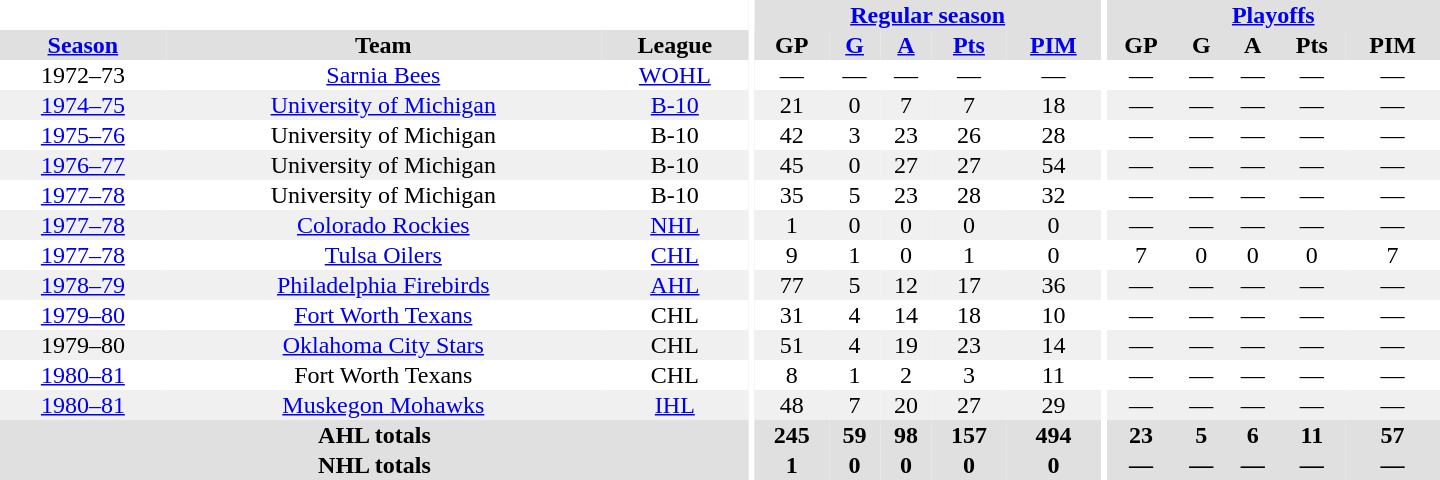<table border="0" cellpadding="1" cellspacing="0" style="text-align:center; width:60em">
<tr bgcolor="#e0e0e0">
<th colspan="3" bgcolor="#ffffff"></th>
<th rowspan="100" bgcolor="#ffffff"></th>
<th colspan="5"><a href='#'>Regular season</a></th>
<th rowspan="100" bgcolor="#ffffff"></th>
<th colspan="5"><a href='#'>Playoffs</a></th>
</tr>
<tr bgcolor="#e0e0e0">
<th><a href='#'>Season</a></th>
<th>Team</th>
<th>League</th>
<th>GP</th>
<th><a href='#'>G</a></th>
<th><a href='#'>A</a></th>
<th><a href='#'>Pts</a></th>
<th><a href='#'>PIM</a></th>
<th>GP</th>
<th>G</th>
<th>A</th>
<th>Pts</th>
<th>PIM</th>
</tr>
<tr>
<td>1972–73</td>
<td><a href='#'>Sarnia Bees</a></td>
<td><a href='#'>WOHL</a></td>
<td>—</td>
<td>—</td>
<td>—</td>
<td>—</td>
<td>—</td>
<td>—</td>
<td>—</td>
<td>—</td>
<td>—</td>
<td>—</td>
</tr>
<tr bgcolor="#f0f0f0">
<td><a href='#'>1974–75</a></td>
<td><a href='#'>University of Michigan</a></td>
<td><a href='#'>B-10</a></td>
<td>21</td>
<td>0</td>
<td>7</td>
<td>7</td>
<td>18</td>
<td>—</td>
<td>—</td>
<td>—</td>
<td>—</td>
<td>—</td>
</tr>
<tr>
<td><a href='#'>1975–76</a></td>
<td>University of Michigan</td>
<td>B-10</td>
<td>42</td>
<td>3</td>
<td>23</td>
<td>26</td>
<td>28</td>
<td>—</td>
<td>—</td>
<td>—</td>
<td>—</td>
<td>—</td>
</tr>
<tr bgcolor="#f0f0f0">
<td><a href='#'>1976–77</a></td>
<td>University of Michigan</td>
<td>B-10</td>
<td>45</td>
<td>0</td>
<td>27</td>
<td>27</td>
<td>54</td>
<td>—</td>
<td>—</td>
<td>—</td>
<td>—</td>
<td>—</td>
</tr>
<tr>
<td><a href='#'>1977–78</a></td>
<td>University of Michigan</td>
<td>B-10</td>
<td>35</td>
<td>5</td>
<td>23</td>
<td>28</td>
<td>32</td>
<td>—</td>
<td>—</td>
<td>—</td>
<td>—</td>
<td>—</td>
</tr>
<tr bgcolor="#f0f0f0">
<td><a href='#'>1977–78</a></td>
<td><a href='#'>Colorado Rockies</a></td>
<td><a href='#'>NHL</a></td>
<td>1</td>
<td>0</td>
<td>0</td>
<td>0</td>
<td>0</td>
<td>—</td>
<td>—</td>
<td>—</td>
<td>—</td>
<td>—</td>
</tr>
<tr>
<td><a href='#'>1977–78</a></td>
<td><a href='#'>Tulsa Oilers</a></td>
<td><a href='#'>CHL</a></td>
<td>9</td>
<td>1</td>
<td>0</td>
<td>1</td>
<td>0</td>
<td>7</td>
<td>0</td>
<td>0</td>
<td>0</td>
<td>7</td>
</tr>
<tr bgcolor="#f0f0f0">
<td><a href='#'>1978–79</a></td>
<td><a href='#'>Philadelphia Firebirds</a></td>
<td><a href='#'>AHL</a></td>
<td>77</td>
<td>5</td>
<td>12</td>
<td>17</td>
<td>36</td>
<td>—</td>
<td>—</td>
<td>—</td>
<td>—</td>
<td>—</td>
</tr>
<tr>
<td><a href='#'>1979–80</a></td>
<td><a href='#'>Fort Worth Texans</a></td>
<td>CHL</td>
<td>31</td>
<td>4</td>
<td>14</td>
<td>18</td>
<td>10</td>
<td>—</td>
<td>—</td>
<td>—</td>
<td>—</td>
<td>—</td>
</tr>
<tr bgcolor="#f0f0f0">
<td>1979–80</td>
<td><a href='#'>Oklahoma City Stars</a></td>
<td>CHL</td>
<td>51</td>
<td>4</td>
<td>19</td>
<td>23</td>
<td>14</td>
<td>—</td>
<td>—</td>
<td>—</td>
<td>—</td>
<td>—</td>
</tr>
<tr>
<td><a href='#'>1980–81</a></td>
<td>Fort Worth Texans</td>
<td>CHL</td>
<td>8</td>
<td>1</td>
<td>2</td>
<td>3</td>
<td>11</td>
<td>—</td>
<td>—</td>
<td>—</td>
<td>—</td>
<td>—</td>
</tr>
<tr bgcolor="#f0f0f0">
<td><a href='#'>1980–81</a></td>
<td><a href='#'>Muskegon Mohawks</a></td>
<td><a href='#'>IHL</a></td>
<td>48</td>
<td>7</td>
<td>20</td>
<td>27</td>
<td>29</td>
<td>—</td>
<td>—</td>
<td>—</td>
<td>—</td>
<td>—</td>
</tr>
<tr bgcolor="#e0e0e0">
<th colspan="3">AHL totals</th>
<th>245</th>
<th>59</th>
<th>98</th>
<th>157</th>
<th>494</th>
<th>23</th>
<th>5</th>
<th>6</th>
<th>11</th>
<th>57</th>
</tr>
<tr bgcolor="#e0e0e0">
<th colspan="3">NHL totals</th>
<th>1</th>
<th>0</th>
<th>0</th>
<th>0</th>
<th>0</th>
<th>—</th>
<th>—</th>
<th>—</th>
<th>—</th>
<th>—</th>
</tr>
</table>
